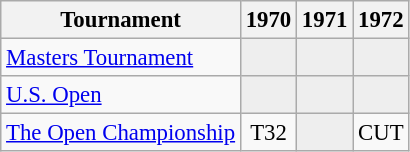<table class="wikitable" style="font-size:95%;text-align:center;">
<tr>
<th>Tournament</th>
<th>1970</th>
<th>1971</th>
<th>1972</th>
</tr>
<tr>
<td align=left><a href='#'>Masters Tournament</a></td>
<td style="background:#eeeeee;"></td>
<td style="background:#eeeeee;"></td>
<td style="background:#eeeeee;"></td>
</tr>
<tr>
<td align=left><a href='#'>U.S. Open</a></td>
<td style="background:#eeeeee;"></td>
<td style="background:#eeeeee;"></td>
<td style="background:#eeeeee;"></td>
</tr>
<tr>
<td align=left><a href='#'>The Open Championship</a></td>
<td>T32</td>
<td style="background:#eeeeee;"></td>
<td>CUT</td>
</tr>
</table>
